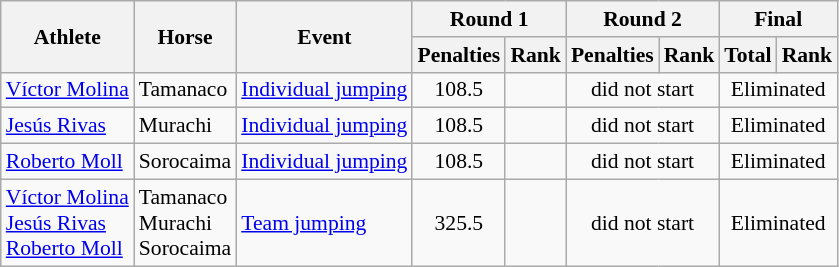<table class=wikitable style="font-size:90%">
<tr>
<th rowspan="2">Athlete</th>
<th rowspan="2">Horse</th>
<th rowspan="2">Event</th>
<th colspan="2">Round 1</th>
<th colspan="2">Round 2</th>
<th colspan="2">Final</th>
</tr>
<tr>
<th>Penalties</th>
<th>Rank</th>
<th>Penalties</th>
<th>Rank</th>
<th>Total</th>
<th>Rank</th>
</tr>
<tr align=center>
<td align=left><a href='#'>Víctor Molina</a></td>
<td align=left>Tamanaco</td>
<td align=left><a href='#'>Individual jumping</a></td>
<td>108.5</td>
<td><sup></sup></td>
<td colspan=2>did not start</td>
<td colspan=2>Eliminated</td>
</tr>
<tr align=center>
<td align=left><a href='#'>Jesús Rivas</a></td>
<td align=left>Murachi</td>
<td align=left><a href='#'>Individual jumping</a></td>
<td>108.5</td>
<td><sup></sup></td>
<td colspan=2>did not start</td>
<td colspan=2>Eliminated</td>
</tr>
<tr align=center>
<td align=left><a href='#'>Roberto Moll</a></td>
<td align=left>Sorocaima</td>
<td align=left><a href='#'>Individual jumping</a></td>
<td>108.5</td>
<td><sup></sup></td>
<td colspan=2>did not start</td>
<td colspan=2>Eliminated</td>
</tr>
<tr align=center>
<td align=left><a href='#'>Víctor Molina</a><br><a href='#'>Jesús Rivas</a><br><a href='#'>Roberto Moll</a></td>
<td align=left>Tamanaco<br>Murachi<br>Sorocaima</td>
<td align=left><a href='#'>Team jumping</a></td>
<td>325.5</td>
<td><sup></sup></td>
<td colspan=2>did not start</td>
<td colspan=2>Eliminated</td>
</tr>
</table>
